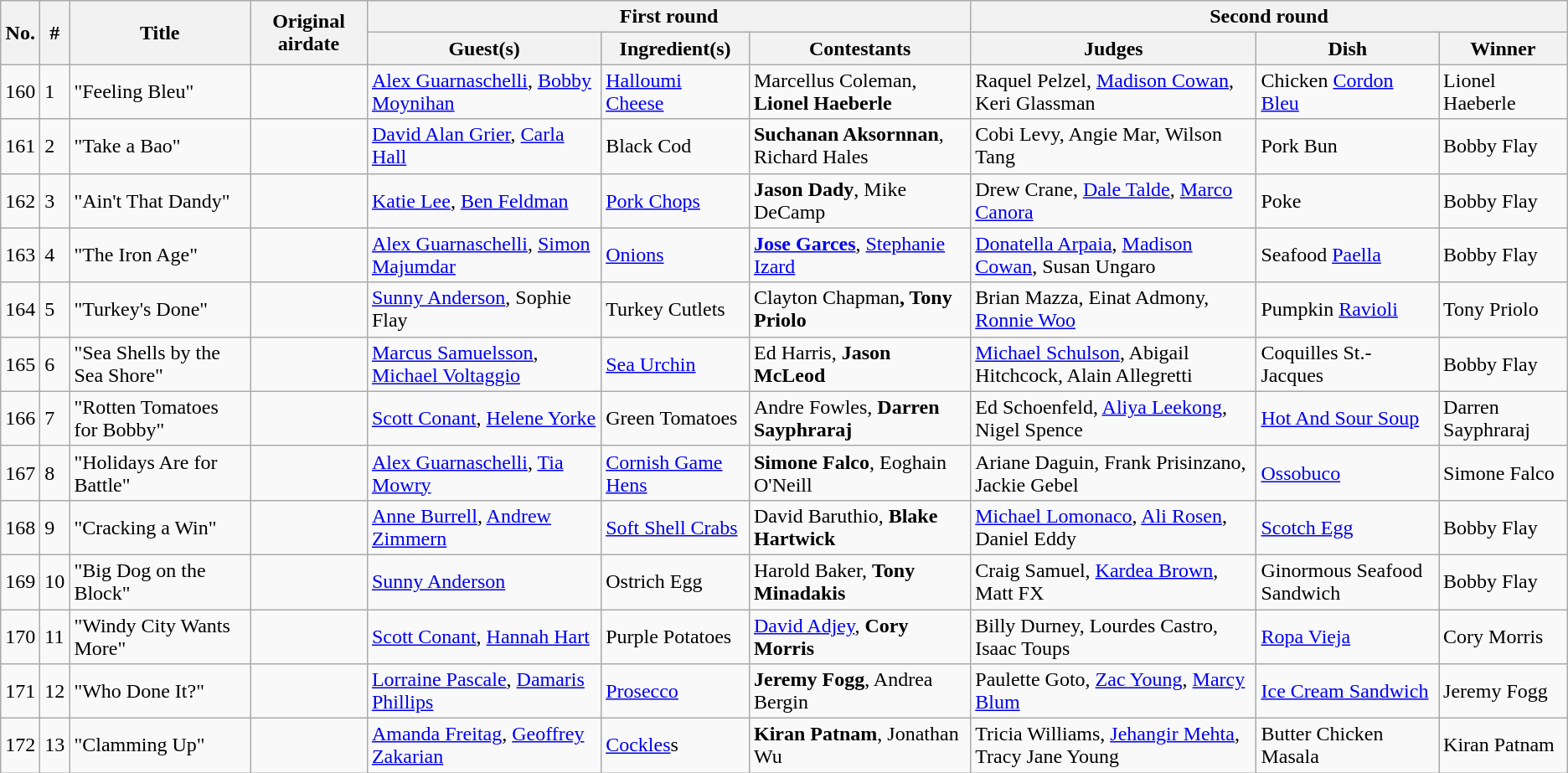<table class="wikitable">
<tr>
<th rowspan="2">No.</th>
<th rowspan="2">#</th>
<th rowspan="2">Title</th>
<th rowspan="2">Original airdate</th>
<th colspan="3">First round</th>
<th colspan="3">Second round</th>
</tr>
<tr>
<th>Guest(s)</th>
<th>Ingredient(s)</th>
<th>Contestants</th>
<th>Judges</th>
<th>Dish</th>
<th>Winner</th>
</tr>
<tr>
<td>160</td>
<td>1</td>
<td>"Feeling Bleu"</td>
<td></td>
<td><a href='#'>Alex Guarnaschelli</a>, <a href='#'>Bobby Moynihan</a></td>
<td><a href='#'>Halloumi Cheese</a></td>
<td>Marcellus Coleman, <strong>Lionel Haeberle</strong></td>
<td>Raquel Pelzel, <a href='#'>Madison Cowan</a>, Keri Glassman</td>
<td>Chicken <a href='#'>Cordon Bleu</a></td>
<td>Lionel Haeberle</td>
</tr>
<tr>
<td>161</td>
<td>2</td>
<td>"Take a Bao"</td>
<td></td>
<td><a href='#'>David Alan Grier</a>, <a href='#'>Carla Hall</a></td>
<td>Black Cod</td>
<td><strong>Suchanan Aksornnan</strong>, Richard Hales</td>
<td>Cobi Levy, Angie Mar, Wilson Tang</td>
<td>Pork Bun</td>
<td>Bobby Flay</td>
</tr>
<tr>
<td>162</td>
<td>3</td>
<td>"Ain't That Dandy"</td>
<td></td>
<td><a href='#'>Katie Lee</a>, <a href='#'>Ben Feldman</a></td>
<td><a href='#'>Pork Chops</a></td>
<td><strong>Jason Dady</strong>, Mike DeCamp</td>
<td>Drew Crane, <a href='#'>Dale Talde</a>, <a href='#'>Marco Canora</a></td>
<td>Poke</td>
<td>Bobby Flay</td>
</tr>
<tr>
<td>163</td>
<td>4</td>
<td>"The Iron Age"</td>
<td></td>
<td><a href='#'>Alex Guarnaschelli</a>, <a href='#'>Simon Majumdar</a></td>
<td><a href='#'>Onions</a></td>
<td><strong><a href='#'>Jose Garces</a></strong>, <a href='#'>Stephanie Izard</a></td>
<td><a href='#'>Donatella Arpaia</a>, <a href='#'>Madison Cowan</a>, Susan Ungaro</td>
<td>Seafood <a href='#'>Paella</a></td>
<td>Bobby Flay</td>
</tr>
<tr>
<td>164</td>
<td>5</td>
<td>"Turkey's Done"</td>
<td></td>
<td><a href='#'>Sunny Anderson</a>, Sophie Flay</td>
<td>Turkey Cutlets</td>
<td>Clayton Chapman<strong>, Tony Priolo</strong></td>
<td>Brian Mazza, Einat Admony, <a href='#'>Ronnie Woo</a></td>
<td>Pumpkin <a href='#'>Ravioli</a></td>
<td>Tony Priolo</td>
</tr>
<tr>
<td>165</td>
<td>6</td>
<td>"Sea Shells by the Sea Shore"</td>
<td></td>
<td><a href='#'>Marcus Samuelsson</a>, <a href='#'>Michael Voltaggio</a></td>
<td><a href='#'>Sea Urchin</a></td>
<td>Ed Harris, <strong>Jason McLeod</strong></td>
<td><a href='#'>Michael Schulson</a>, Abigail Hitchcock, Alain Allegretti</td>
<td>Coquilles St.-Jacques</td>
<td>Bobby Flay</td>
</tr>
<tr>
<td>166</td>
<td>7</td>
<td>"Rotten Tomatoes for Bobby"</td>
<td></td>
<td><a href='#'>Scott Conant</a>, <a href='#'>Helene Yorke</a></td>
<td>Green Tomatoes</td>
<td>Andre Fowles, <strong>Darren Sayphraraj</strong></td>
<td>Ed Schoenfeld, <a href='#'>Aliya Leekong</a>, Nigel Spence</td>
<td><a href='#'>Hot And Sour Soup</a></td>
<td>Darren Sayphraraj</td>
</tr>
<tr>
<td>167</td>
<td>8</td>
<td>"Holidays Are for Battle"</td>
<td></td>
<td><a href='#'>Alex Guarnaschelli</a>, <a href='#'>Tia Mowry</a></td>
<td><a href='#'>Cornish Game Hens</a></td>
<td><strong>Simone Falco</strong>, Eoghain O'Neill</td>
<td>Ariane Daguin, Frank Prisinzano, Jackie Gebel</td>
<td><a href='#'>Ossobuco</a></td>
<td>Simone Falco</td>
</tr>
<tr>
<td>168</td>
<td>9</td>
<td>"Cracking a Win"</td>
<td></td>
<td><a href='#'>Anne Burrell</a>, <a href='#'>Andrew Zimmern</a></td>
<td><a href='#'>Soft Shell Crabs</a></td>
<td>David Baruthio, <strong>Blake Hartwick</strong></td>
<td><a href='#'>Michael Lomonaco</a>, <a href='#'>Ali Rosen</a>, Daniel Eddy</td>
<td><a href='#'>Scotch Egg</a></td>
<td>Bobby Flay</td>
</tr>
<tr>
<td>169</td>
<td>10</td>
<td>"Big Dog on the Block"</td>
<td></td>
<td><a href='#'>Sunny Anderson</a></td>
<td>Ostrich Egg</td>
<td>Harold Baker, <strong>Tony Minadakis</strong></td>
<td>Craig Samuel, <a href='#'>Kardea Brown</a>, Matt FX</td>
<td>Ginormous Seafood Sandwich</td>
<td>Bobby Flay</td>
</tr>
<tr>
<td>170</td>
<td>11</td>
<td>"Windy City Wants More"</td>
<td></td>
<td><a href='#'>Scott Conant</a>, <a href='#'>Hannah Hart</a></td>
<td>Purple Potatoes</td>
<td><a href='#'>David Adjey</a>, <strong>Cory Morris</strong></td>
<td>Billy Durney, Lourdes Castro, Isaac Toups</td>
<td><a href='#'>Ropa Vieja</a></td>
<td>Cory Morris</td>
</tr>
<tr>
<td>171</td>
<td>12</td>
<td>"Who Done It?"</td>
<td></td>
<td><a href='#'>Lorraine Pascale</a>, <a href='#'>Damaris Phillips</a></td>
<td><a href='#'>Prosecco</a></td>
<td><strong>Jeremy Fogg</strong>, Andrea Bergin</td>
<td>Paulette Goto, <a href='#'>Zac Young</a>, <a href='#'>Marcy Blum</a></td>
<td><a href='#'>Ice Cream Sandwich</a></td>
<td>Jeremy Fogg</td>
</tr>
<tr>
<td>172</td>
<td>13</td>
<td>"Clamming Up"</td>
<td></td>
<td><a href='#'>Amanda Freitag</a>, <a href='#'>Geoffrey Zakarian</a></td>
<td><a href='#'>Cockles</a>s</td>
<td><strong>Kiran Patnam</strong>, Jonathan Wu</td>
<td>Tricia Williams, <a href='#'>Jehangir Mehta</a>, Tracy Jane Young</td>
<td>Butter Chicken Masala</td>
<td>Kiran Patnam</td>
</tr>
</table>
